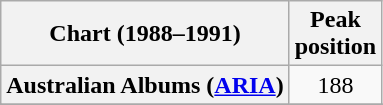<table class="wikitable sortable plainrowheaders" style="text-align:center">
<tr>
<th scope="col">Chart (1988–1991)</th>
<th scope="col">Peak<br>position</th>
</tr>
<tr>
<th scope="row">Australian Albums (<a href='#'>ARIA</a>)</th>
<td align="center">188</td>
</tr>
<tr>
</tr>
<tr>
</tr>
<tr>
</tr>
<tr>
</tr>
<tr>
</tr>
<tr>
</tr>
<tr>
</tr>
</table>
